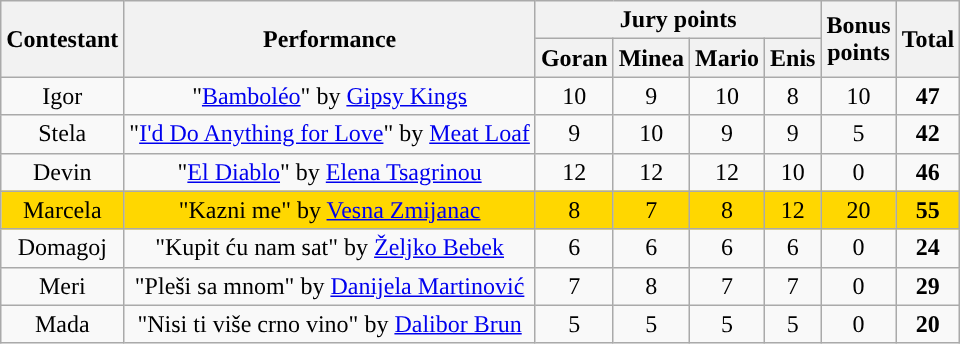<table class="wikitable sortable" style="text-align: center;">
<tr>
<th rowspan="2">Contestant</th>
<th rowspan="2">Performance</th>
<th colspan="4">Jury points</th>
<th rowspan="2">Bonus<br>points</th>
<th rowspan="2">Total</th>
</tr>
<tr>
<th>Goran</th>
<th>Minea</th>
<th>Mario</th>
<th>Enis</th>
</tr>
<tr>
<td>Igor</td>
<td>"<a href='#'>Bamboléo</a>" by <a href='#'>Gipsy Kings</a></td>
<td>10</td>
<td>9</td>
<td>10</td>
<td>8</td>
<td>10</td>
<td><strong>47</strong></td>
</tr>
<tr>
<td>Stela</td>
<td>"<a href='#'>I'd Do Anything for Love</a>" by <a href='#'>Meat Loaf</a></td>
<td>9</td>
<td>10</td>
<td>9</td>
<td>9</td>
<td>5</td>
<td><strong>42</strong></td>
</tr>
<tr>
<td>Devin</td>
<td>"<a href='#'>El Diablo</a>" by <a href='#'>Elena Tsagrinou</a></td>
<td>12</td>
<td>12</td>
<td>12</td>
<td>10</td>
<td>0</td>
<td><strong>46</strong></td>
</tr>
<tr style="background-color:gold;">
<td>Marcela</td>
<td>"Kazni me" by <a href='#'>Vesna Zmijanac</a></td>
<td>8</td>
<td>7</td>
<td>8</td>
<td>12</td>
<td>20</td>
<td><strong>55</strong></td>
</tr>
<tr>
<td>Domagoj</td>
<td>"Kupit ću nam sat" by <a href='#'>Željko Bebek</a></td>
<td>6</td>
<td>6</td>
<td>6</td>
<td>6</td>
<td>0</td>
<td><strong>24</strong></td>
</tr>
<tr>
<td>Meri</td>
<td>"Pleši sa mnom" by <a href='#'>Danijela Martinović</a></td>
<td>7</td>
<td>8</td>
<td>7</td>
<td>7</td>
<td>0</td>
<td><strong>29</strong></td>
</tr>
<tr>
<td>Mada</td>
<td>"Nisi ti više crno vino" by <a href='#'>Dalibor Brun</a></td>
<td>5</td>
<td>5</td>
<td>5</td>
<td>5</td>
<td>0</td>
<td><strong>20</strong></td>
</tr>
</table>
